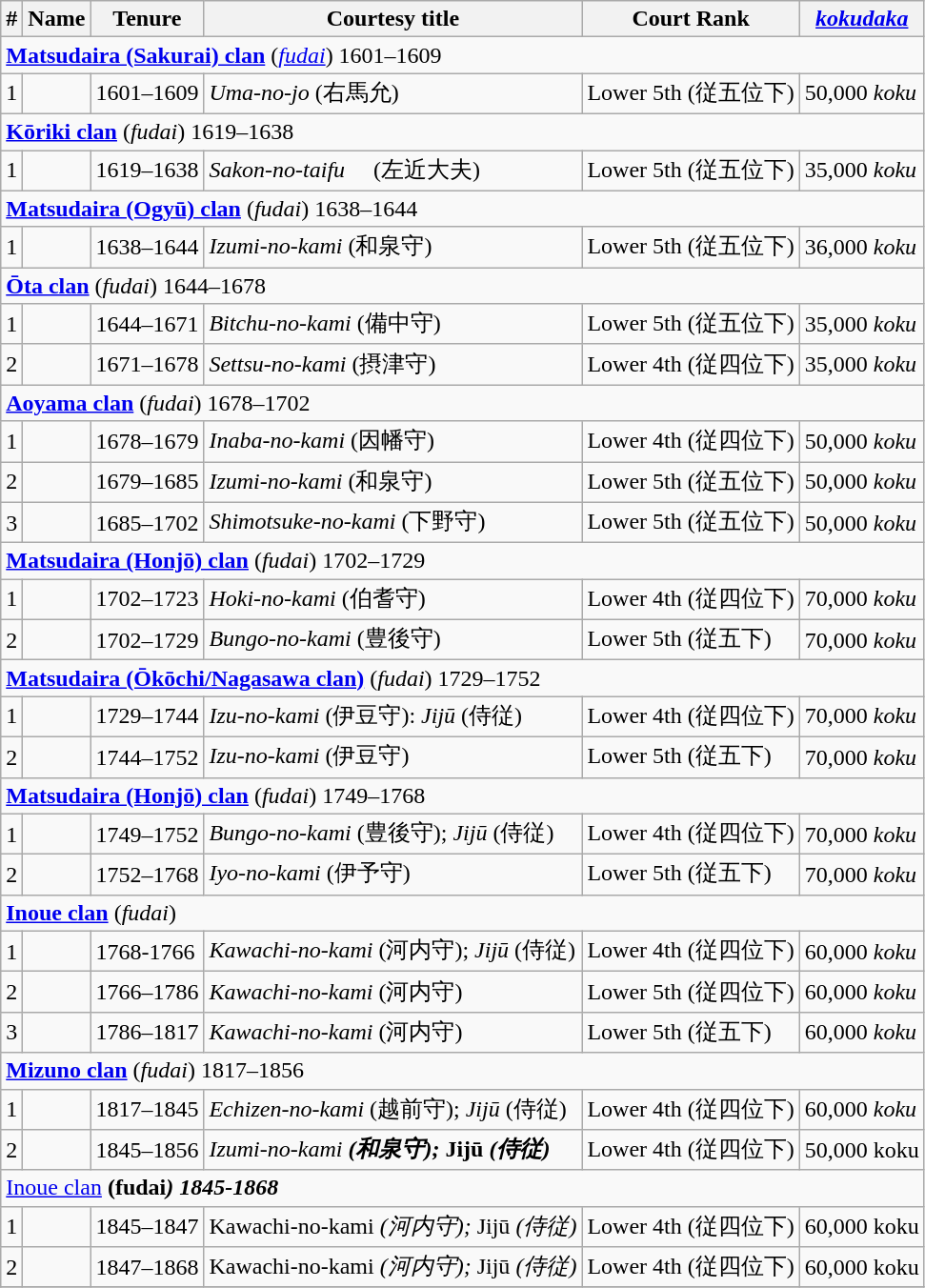<table class=wikitable>
<tr>
<th>#</th>
<th>Name</th>
<th>Tenure</th>
<th>Courtesy title</th>
<th>Court Rank</th>
<th><em><a href='#'>kokudaka</a></em></th>
</tr>
<tr>
<td colspan=6> <strong><a href='#'>Matsudaira (Sakurai) clan</a></strong> (<em><a href='#'>fudai</a></em>) 1601–1609</td>
</tr>
<tr>
<td>1</td>
<td></td>
<td>1601–1609</td>
<td><em>Uma-no-jo</em> (右馬允)</td>
<td>Lower 5th (従五位下)</td>
<td>50,000 <em>koku</em></td>
</tr>
<tr>
<td colspan=6> <strong><a href='#'>Kōriki clan</a></strong> (<em>fudai</em>) 1619–1638</td>
</tr>
<tr>
<td>1</td>
<td></td>
<td>1619–1638</td>
<td><em>Sakon-no-taifu　</em> (左近大夫)</td>
<td>Lower 5th (従五位下)</td>
<td>35,000 <em>koku</em></td>
</tr>
<tr>
<td colspan=6> <strong><a href='#'>Matsudaira (Ogyū) clan</a></strong> (<em>fudai</em>) 1638–1644</td>
</tr>
<tr>
<td>1</td>
<td></td>
<td>1638–1644</td>
<td><em>Izumi-no-kami</em> (和泉守)</td>
<td>Lower 5th (従五位下)</td>
<td>36,000 <em>koku</em></td>
</tr>
<tr>
<td colspan=6> <strong><a href='#'>Ōta clan</a></strong> (<em>fudai</em>) 1644–1678</td>
</tr>
<tr>
<td>1</td>
<td></td>
<td>1644–1671</td>
<td><em>Bitchu-no-kami</em> (備中守)</td>
<td>Lower 5th (従五位下)</td>
<td>35,000 <em>koku</em></td>
</tr>
<tr>
<td>2</td>
<td></td>
<td>1671–1678</td>
<td><em>Settsu-no-kami</em> (摂津守)</td>
<td>Lower 4th (従四位下)</td>
<td>35,000 <em>koku</em></td>
</tr>
<tr>
<td colspan=6> <strong><a href='#'>Aoyama clan</a></strong> (<em>fudai</em>) 1678–1702</td>
</tr>
<tr>
<td>1</td>
<td></td>
<td>1678–1679</td>
<td><em>Inaba-no-kami</em> (因幡守)</td>
<td>Lower 4th (従四位下)</td>
<td>50,000 <em>koku</em></td>
</tr>
<tr>
<td>2</td>
<td></td>
<td>1679–1685</td>
<td><em>Izumi-no-kami</em> (和泉守)</td>
<td>Lower 5th (従五位下)</td>
<td>50,000 <em>koku</em></td>
</tr>
<tr>
<td>3</td>
<td></td>
<td>1685–1702</td>
<td><em>Shimotsuke-no-kami</em> (下野守)</td>
<td>Lower 5th (従五位下)</td>
<td>50,000 <em>koku</em></td>
</tr>
<tr>
<td colspan=6> <strong><a href='#'>Matsudaira (Honjō) clan</a></strong> (<em>fudai</em>) 1702–1729</td>
</tr>
<tr>
<td>1</td>
<td></td>
<td>1702–1723</td>
<td><em>Hoki-no-kami</em> (伯耆守)</td>
<td>Lower 4th (従四位下)</td>
<td>70,000 <em>koku</em></td>
</tr>
<tr>
<td>2</td>
<td></td>
<td>1702–1729</td>
<td><em>Bungo-no-kami</em> (豊後守)</td>
<td>Lower 5th (従五下)</td>
<td>70,000 <em>koku</em></td>
</tr>
<tr>
<td colspan=6> <strong><a href='#'>Matsudaira (Ōkōchi/Nagasawa clan)</a></strong> (<em>fudai</em>) 1729–1752</td>
</tr>
<tr>
<td>1</td>
<td></td>
<td>1729–1744</td>
<td><em>Izu-no-kami</em> (伊豆守): <em>Jijū</em> (侍従)</td>
<td>Lower 4th (従四位下)</td>
<td>70,000 <em>koku</em></td>
</tr>
<tr>
<td>2</td>
<td></td>
<td>1744–1752</td>
<td><em>Izu-no-kami</em> (伊豆守)</td>
<td>Lower 5th (従五下)</td>
<td>70,000 <em>koku</em></td>
</tr>
<tr>
<td colspan=6> <strong><a href='#'>Matsudaira (Honjō) clan</a></strong> (<em>fudai</em>) 1749–1768</td>
</tr>
<tr>
<td>1</td>
<td></td>
<td>1749–1752</td>
<td><em>Bungo-no-kami</em> (豊後守); <em>Jijū</em> (侍従)</td>
<td>Lower 4th (従四位下)</td>
<td>70,000 <em>koku</em></td>
</tr>
<tr>
<td>2</td>
<td></td>
<td>1752–1768</td>
<td><em>Iyo-no-kami</em> (伊予守)</td>
<td>Lower 5th (従五下)</td>
<td>70,000 <em>koku</em></td>
</tr>
<tr>
<td colspan=6> <strong><a href='#'>Inoue clan</a></strong> (<em>fudai</em>)</td>
</tr>
<tr>
<td>1</td>
<td></td>
<td>1768-1766</td>
<td><em>Kawachi-no-kami</em> (河内守); <em>Jijū</em> (侍従)</td>
<td>Lower 4th (従四位下)</td>
<td>60,000 <em>koku</em></td>
</tr>
<tr>
<td>2</td>
<td></td>
<td>1766–1786</td>
<td><em>Kawachi-no-kami</em> (河内守)</td>
<td>Lower 5th (従四位下)</td>
<td>60,000 <em>koku</em></td>
</tr>
<tr>
<td>3</td>
<td></td>
<td>1786–1817</td>
<td><em>Kawachi-no-kami</em> (河内守)</td>
<td>Lower 5th (従五下)</td>
<td>60,000 <em>koku</em></td>
</tr>
<tr>
<td colspan=6> <strong><a href='#'>Mizuno clan</a></strong> (<em>fudai</em>) 1817–1856</td>
</tr>
<tr>
<td>1</td>
<td></td>
<td>1817–1845</td>
<td><em>Echizen-no-kami</em> (越前守); <em>Jijū</em> (侍従)</td>
<td>Lower 4th (従四位下)</td>
<td>60,000 <em>koku</em></td>
</tr>
<tr>
<td>2</td>
<td></td>
<td>1845–1856</td>
<td><em>Izumi-no-kami<strong> (和泉守); </em>Jijū<em> (侍従)</td>
<td>Lower 4th (従四位下)</td>
<td>50,000 </em>koku<em></td>
</tr>
<tr>
<td colspan=6> </strong><a href='#'>Inoue clan</a><strong> (</em>fudai<em>) 1845-1868</td>
</tr>
<tr>
<td>1</td>
<td></td>
<td>1845–1847</td>
<td></em>Kawachi-no-kami<em> (河内守); </em>Jijū<em> (侍従)</td>
<td>Lower 4th (従四位下)</td>
<td>60,000 </em>koku<em></td>
</tr>
<tr>
<td>2</td>
<td></td>
<td>1847–1868</td>
<td></em>Kawachi-no-kami<em> (河内守); </em>Jijū<em> (侍従)</td>
<td>Lower 4th (従四位下)</td>
<td>60,000 </em>koku<em></td>
</tr>
<tr>
</tr>
</table>
